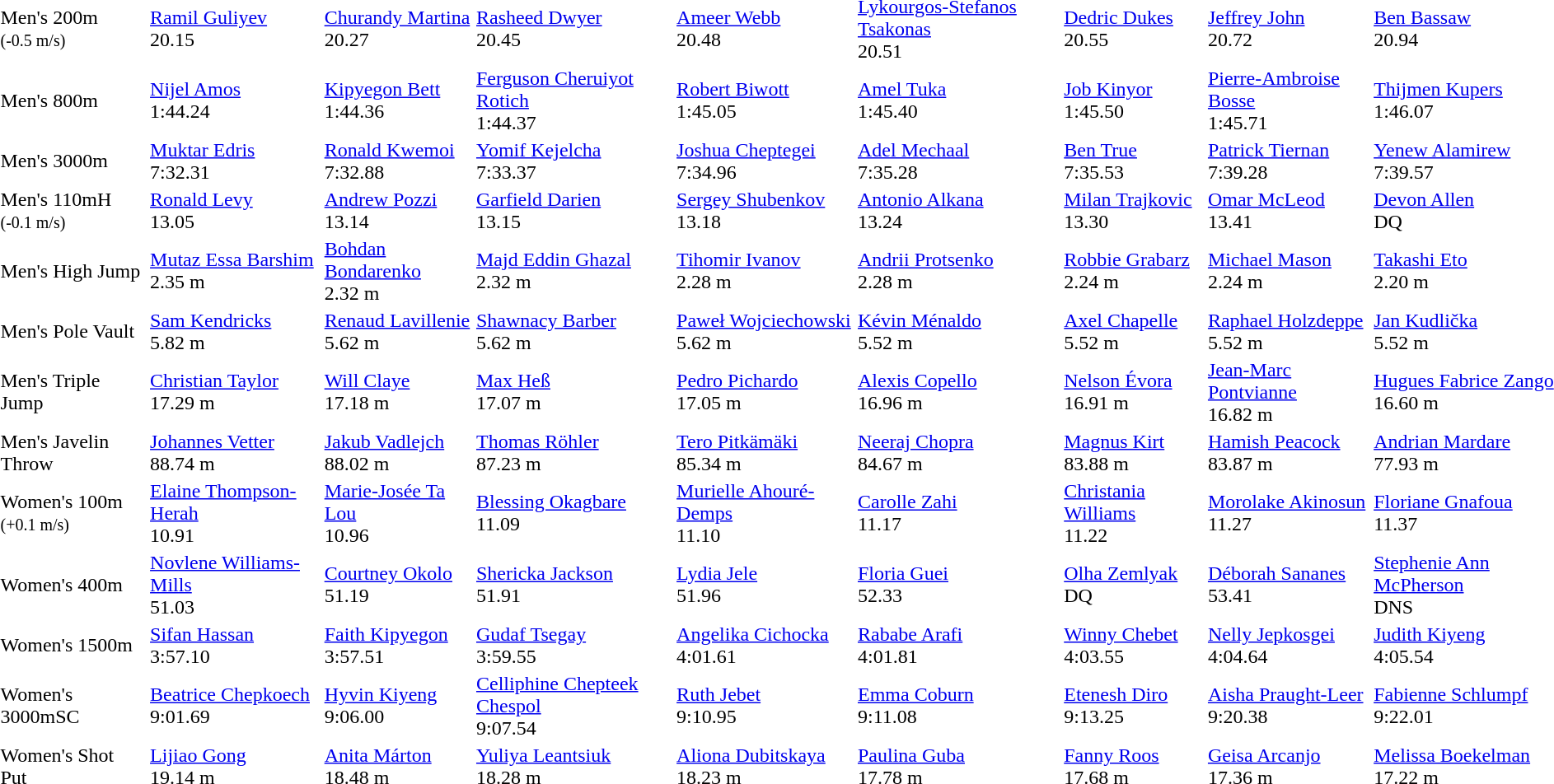<table>
<tr>
<td>Men's 200m<br><small>(-0.5 m/s)</small></td>
<td><a href='#'>Ramil Guliyev</a><br>  20.15</td>
<td><a href='#'>Churandy Martina</a><br>  20.27</td>
<td><a href='#'>Rasheed Dwyer</a><br>  20.45</td>
<td><a href='#'>Ameer Webb</a><br>  20.48</td>
<td><a href='#'>Lykourgos-Stefanos Tsakonas</a><br>  20.51</td>
<td><a href='#'>Dedric Dukes</a><br>  20.55</td>
<td><a href='#'>Jeffrey John</a><br>  20.72</td>
<td><a href='#'>Ben Bassaw</a><br>  20.94</td>
</tr>
<tr>
<td>Men's 800m</td>
<td><a href='#'>Nijel Amos</a><br>  1:44.24</td>
<td><a href='#'>Kipyegon Bett</a><br>  1:44.36</td>
<td><a href='#'>Ferguson Cheruiyot Rotich</a><br>  1:44.37</td>
<td><a href='#'>Robert Biwott</a><br>  1:45.05</td>
<td><a href='#'>Amel Tuka</a><br>  1:45.40</td>
<td><a href='#'>Job Kinyor</a><br>  1:45.50</td>
<td><a href='#'>Pierre-Ambroise Bosse</a><br>  1:45.71</td>
<td><a href='#'>Thijmen Kupers</a><br>  1:46.07</td>
</tr>
<tr>
<td>Men's 3000m</td>
<td><a href='#'>Muktar Edris</a><br>  7:32.31</td>
<td><a href='#'>Ronald Kwemoi</a><br>  7:32.88</td>
<td><a href='#'>Yomif Kejelcha</a><br>  7:33.37</td>
<td><a href='#'>Joshua Cheptegei</a><br>  7:34.96</td>
<td><a href='#'>Adel Mechaal</a><br>  7:35.28</td>
<td><a href='#'>Ben True</a><br>  7:35.53</td>
<td><a href='#'>Patrick Tiernan</a><br>  7:39.28</td>
<td><a href='#'>Yenew Alamirew</a><br>  7:39.57</td>
</tr>
<tr>
<td>Men's 110mH<br><small>(-0.1 m/s)</small></td>
<td><a href='#'>Ronald Levy</a><br>  13.05</td>
<td><a href='#'>Andrew Pozzi</a><br>  13.14</td>
<td><a href='#'>Garfield Darien</a><br>  13.15</td>
<td><a href='#'>Sergey Shubenkov</a><br>  13.18</td>
<td><a href='#'>Antonio Alkana</a><br>  13.24</td>
<td><a href='#'>Milan Trajkovic</a><br>  13.30</td>
<td><a href='#'>Omar McLeod</a><br>  13.41</td>
<td><a href='#'>Devon Allen</a><br>  DQ</td>
</tr>
<tr>
<td>Men's High Jump</td>
<td><a href='#'>Mutaz Essa Barshim</a><br>  2.35 m</td>
<td><a href='#'>Bohdan Bondarenko</a><br>  2.32 m</td>
<td><a href='#'>Majd Eddin Ghazal</a><br>  2.32 m</td>
<td><a href='#'>Tihomir Ivanov</a><br>  2.28 m</td>
<td><a href='#'>Andrii Protsenko</a><br>  2.28 m</td>
<td><a href='#'>Robbie Grabarz</a><br>  2.24 m</td>
<td><a href='#'>Michael Mason</a><br>  2.24 m</td>
<td><a href='#'>Takashi Eto</a><br>  2.20 m</td>
</tr>
<tr>
<td>Men's Pole Vault</td>
<td><a href='#'>Sam Kendricks</a><br>  5.82 m</td>
<td><a href='#'>Renaud Lavillenie</a><br>  5.62 m</td>
<td><a href='#'>Shawnacy Barber</a><br>  5.62 m</td>
<td><a href='#'>Paweł Wojciechowski</a><br>  5.62 m</td>
<td><a href='#'>Kévin Ménaldo</a><br>  5.52 m</td>
<td><a href='#'>Axel Chapelle</a><br>  5.52 m</td>
<td><a href='#'>Raphael Holzdeppe</a><br>  5.52 m</td>
<td><a href='#'>Jan Kudlička</a><br>  5.52 m</td>
</tr>
<tr>
<td>Men's Triple Jump</td>
<td><a href='#'>Christian Taylor</a><br>  17.29 m</td>
<td><a href='#'>Will Claye</a><br>  17.18 m</td>
<td><a href='#'>Max Heß</a><br>  17.07 m</td>
<td><a href='#'>Pedro Pichardo</a><br>  17.05 m</td>
<td><a href='#'>Alexis Copello</a><br>  16.96 m</td>
<td><a href='#'>Nelson Évora</a><br>  16.91 m</td>
<td><a href='#'>Jean-Marc Pontvianne</a><br>  16.82 m</td>
<td><a href='#'>Hugues Fabrice Zango</a><br>  16.60 m</td>
</tr>
<tr>
<td>Men's Javelin Throw</td>
<td><a href='#'>Johannes Vetter</a><br>  88.74 m</td>
<td><a href='#'>Jakub Vadlejch</a><br>  88.02 m</td>
<td><a href='#'>Thomas Röhler</a><br>  87.23 m</td>
<td><a href='#'>Tero Pitkämäki</a><br>  85.34 m</td>
<td><a href='#'>Neeraj Chopra</a><br>  84.67 m</td>
<td><a href='#'>Magnus Kirt</a><br>  83.88 m</td>
<td><a href='#'>Hamish Peacock</a><br>  83.87 m</td>
<td><a href='#'>Andrian Mardare</a><br>  77.93 m</td>
</tr>
<tr>
<td>Women's 100m<br><small>(+0.1 m/s)</small></td>
<td><a href='#'>Elaine Thompson-Herah</a><br>  10.91</td>
<td><a href='#'>Marie-Josée Ta Lou</a><br>  10.96</td>
<td><a href='#'>Blessing Okagbare</a><br>  11.09</td>
<td><a href='#'>Murielle Ahouré-Demps</a><br>  11.10</td>
<td><a href='#'>Carolle Zahi</a><br>  11.17</td>
<td><a href='#'>Christania Williams</a><br>  11.22</td>
<td><a href='#'>Morolake Akinosun</a><br>  11.27</td>
<td><a href='#'>Floriane Gnafoua</a><br>  11.37</td>
</tr>
<tr>
<td>Women's 400m</td>
<td><a href='#'>Novlene Williams-Mills</a><br>  51.03</td>
<td><a href='#'>Courtney Okolo</a><br>  51.19</td>
<td><a href='#'>Shericka Jackson</a><br>  51.91</td>
<td><a href='#'>Lydia Jele</a><br>  51.96</td>
<td><a href='#'>Floria Guei</a><br>  52.33</td>
<td><a href='#'>Olha Zemlyak</a><br>  DQ</td>
<td><a href='#'>Déborah Sananes</a><br>  53.41</td>
<td><a href='#'>Stephenie Ann McPherson</a><br>  DNS</td>
</tr>
<tr>
<td>Women's 1500m</td>
<td><a href='#'>Sifan Hassan</a><br>  3:57.10</td>
<td><a href='#'>Faith Kipyegon</a><br>  3:57.51</td>
<td><a href='#'>Gudaf Tsegay</a><br>  3:59.55</td>
<td><a href='#'>Angelika Cichocka</a><br>  4:01.61</td>
<td><a href='#'>Rababe Arafi</a><br>  4:01.81</td>
<td><a href='#'>Winny Chebet</a><br>  4:03.55</td>
<td><a href='#'>Nelly Jepkosgei</a><br>  4:04.64</td>
<td><a href='#'>Judith Kiyeng</a><br>  4:05.54</td>
</tr>
<tr>
<td>Women's 3000mSC</td>
<td><a href='#'>Beatrice Chepkoech</a><br>  9:01.69</td>
<td><a href='#'>Hyvin Kiyeng</a><br>  9:06.00</td>
<td><a href='#'>Celliphine Chepteek Chespol</a><br>  9:07.54</td>
<td><a href='#'>Ruth Jebet</a><br>  9:10.95</td>
<td><a href='#'>Emma Coburn</a><br>  9:11.08</td>
<td><a href='#'>Etenesh Diro</a><br>  9:13.25</td>
<td><a href='#'>Aisha Praught-Leer</a><br>  9:20.38</td>
<td><a href='#'>Fabienne Schlumpf</a><br>  9:22.01</td>
</tr>
<tr>
<td>Women's Shot Put</td>
<td><a href='#'>Lijiao Gong</a><br>  19.14 m</td>
<td><a href='#'>Anita Márton</a><br>  18.48 m</td>
<td><a href='#'>Yuliya Leantsiuk</a><br>  18.28 m</td>
<td><a href='#'>Aliona Dubitskaya</a><br>  18.23 m</td>
<td><a href='#'>Paulina Guba</a><br>  17.78 m</td>
<td><a href='#'>Fanny Roos</a><br>  17.68 m</td>
<td><a href='#'>Geisa Arcanjo</a><br>  17.36 m</td>
<td><a href='#'>Melissa Boekelman</a><br>  17.22 m</td>
</tr>
</table>
